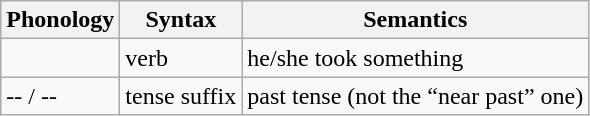<table class="wikitable">
<tr>
<th>Phonology</th>
<th>Syntax</th>
<th>Semantics</th>
</tr>
<tr>
<td></td>
<td>verb</td>
<td>he/she took something</td>
</tr>
<tr>
<td>-- / --</td>
<td>tense suffix</td>
<td>past tense (not the “near past” one)</td>
</tr>
</table>
